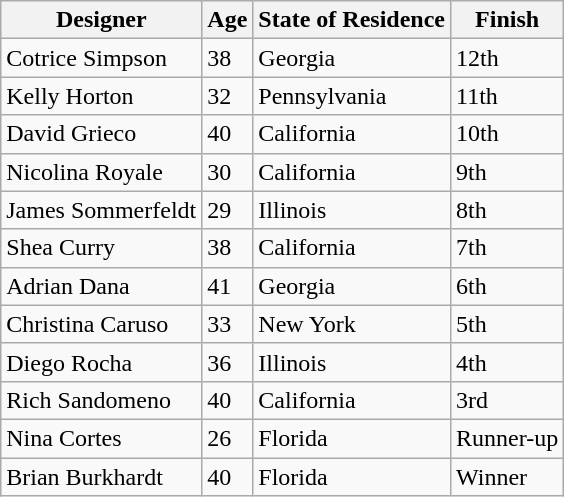<table class="wikitable sortable">
<tr>
<th>Designer</th>
<th>Age</th>
<th>State of Residence</th>
<th>Finish</th>
</tr>
<tr>
<td>Cotrice Simpson</td>
<td>38</td>
<td>Georgia</td>
<td>12th</td>
</tr>
<tr>
<td>Kelly Horton</td>
<td>32</td>
<td>Pennsylvania</td>
<td>11th</td>
</tr>
<tr>
<td>David Grieco</td>
<td>40</td>
<td>California</td>
<td>10th</td>
</tr>
<tr>
<td>Nicolina Royale</td>
<td>30</td>
<td>California</td>
<td>9th</td>
</tr>
<tr>
<td>James Sommerfeldt</td>
<td>29</td>
<td>Illinois</td>
<td>8th</td>
</tr>
<tr>
<td>Shea Curry</td>
<td>38</td>
<td>California</td>
<td>7th</td>
</tr>
<tr>
<td>Adrian Dana</td>
<td>41</td>
<td>Georgia</td>
<td>6th</td>
</tr>
<tr>
<td>Christina Caruso</td>
<td>33</td>
<td>New York</td>
<td>5th</td>
</tr>
<tr>
<td>Diego Rocha</td>
<td>36</td>
<td>Illinois</td>
<td>4th</td>
</tr>
<tr>
<td>Rich Sandomeno</td>
<td>40</td>
<td>California</td>
<td>3rd</td>
</tr>
<tr>
<td>Nina Cortes</td>
<td>26</td>
<td>Florida</td>
<td>Runner-up</td>
</tr>
<tr>
<td>Brian Burkhardt</td>
<td>40</td>
<td>Florida</td>
<td>Winner</td>
</tr>
</table>
